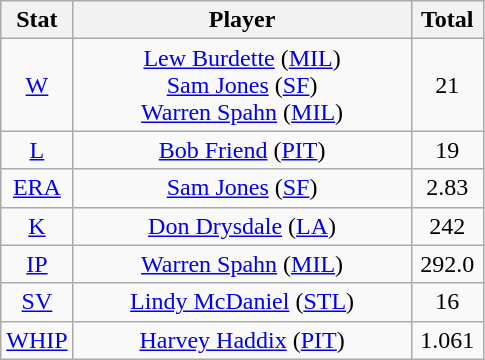<table class="wikitable" style="text-align:center;">
<tr>
<th style="width:15%;">Stat</th>
<th>Player</th>
<th style="width:15%;">Total</th>
</tr>
<tr>
<td><a href='#'>W</a></td>
<td><a href='#'>Lew Burdette</a> (<a href='#'>MIL</a>)<br><a href='#'>Sam Jones</a> (<a href='#'>SF</a>)<br><a href='#'>Warren Spahn</a> (<a href='#'>MIL</a>)</td>
<td>21</td>
</tr>
<tr>
<td><a href='#'>L</a></td>
<td><a href='#'>Bob Friend</a> (<a href='#'>PIT</a>)</td>
<td>19</td>
</tr>
<tr>
<td><a href='#'>ERA</a></td>
<td><a href='#'>Sam Jones</a> (<a href='#'>SF</a>)</td>
<td>2.83</td>
</tr>
<tr>
<td><a href='#'>K</a></td>
<td><a href='#'>Don Drysdale</a> (<a href='#'>LA</a>)</td>
<td>242</td>
</tr>
<tr>
<td><a href='#'>IP</a></td>
<td><a href='#'>Warren Spahn</a> (<a href='#'>MIL</a>)</td>
<td>292.0</td>
</tr>
<tr>
<td><a href='#'>SV</a></td>
<td><a href='#'>Lindy McDaniel</a> (<a href='#'>STL</a>)</td>
<td>16</td>
</tr>
<tr>
<td><a href='#'>WHIP</a></td>
<td><a href='#'>Harvey Haddix</a> (<a href='#'>PIT</a>)</td>
<td>1.061</td>
</tr>
</table>
